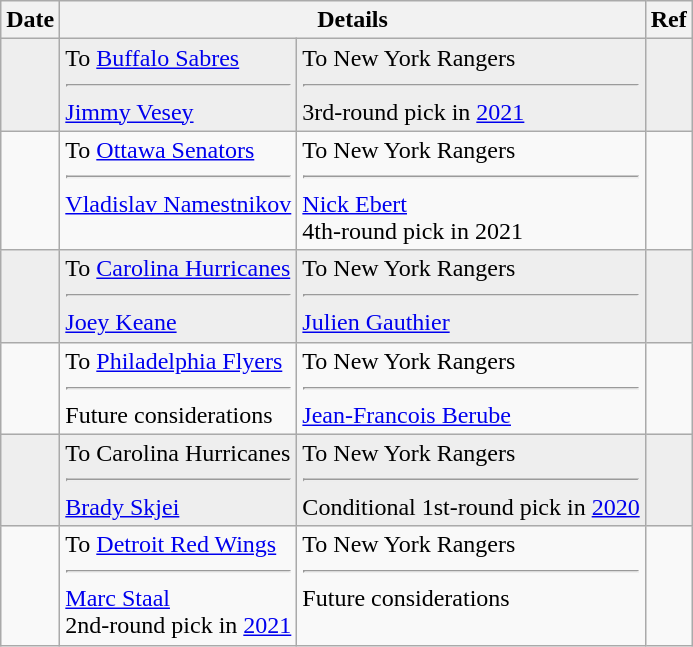<table class="wikitable">
<tr>
<th>Date</th>
<th colspan="2">Details</th>
<th>Ref</th>
</tr>
<tr style="background:#eee;">
<td></td>
<td valign="top">To <a href='#'>Buffalo Sabres</a><hr><a href='#'>Jimmy Vesey</a></td>
<td valign="top">To New York Rangers<hr>3rd-round pick in <a href='#'>2021</a></td>
<td></td>
</tr>
<tr>
<td></td>
<td valign="top">To <a href='#'>Ottawa Senators</a><hr><a href='#'>Vladislav Namestnikov</a></td>
<td valign="top">To New York Rangers<hr><a href='#'>Nick Ebert</a><br>4th-round pick in 2021</td>
<td></td>
</tr>
<tr style="background:#eee;">
<td></td>
<td valign="top">To <a href='#'>Carolina Hurricanes</a><hr><a href='#'>Joey Keane</a></td>
<td valign="top">To New York Rangers<hr><a href='#'>Julien Gauthier</a></td>
<td></td>
</tr>
<tr>
<td></td>
<td valign="top">To <a href='#'>Philadelphia Flyers</a><hr>Future considerations</td>
<td valign="top">To New York Rangers<hr><a href='#'>Jean-Francois Berube</a></td>
<td></td>
</tr>
<tr style="background:#eee;">
<td></td>
<td valign="top">To Carolina Hurricanes<hr><a href='#'>Brady Skjei</a></td>
<td valign="top">To New York Rangers<hr>Conditional 1st-round pick in <a href='#'>2020</a></td>
<td></td>
</tr>
<tr>
<td></td>
<td valign="top">To <a href='#'>Detroit Red Wings</a><hr><a href='#'>Marc Staal</a><br>2nd-round pick in <a href='#'>2021</a></td>
<td valign="top">To New York Rangers<hr>Future considerations</td>
<td></td>
</tr>
</table>
